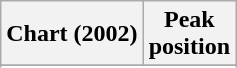<table class="wikitable plainrowheaders">
<tr>
<th scope="col">Chart (2002)</th>
<th scope="col">Peak<br>position</th>
</tr>
<tr>
</tr>
<tr>
</tr>
<tr>
</tr>
</table>
